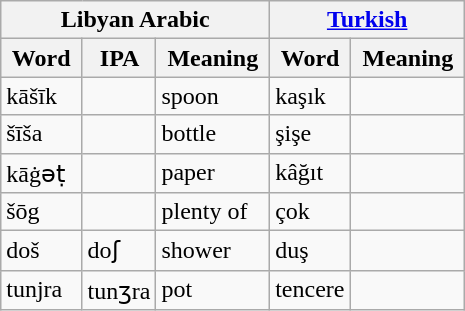<table class="wikitable">
<tr>
<th colspan="3">Libyan Arabic</th>
<th colspan="3"><a href='#'>Turkish</a></th>
</tr>
<tr>
<th style="text-align: center ;"> Word </th>
<th style="text-align: center ;"> IPA </th>
<th style="text-align: center ;"> Meaning </th>
<th style="text-align: center ;"> Word </th>
<th style="text-align: center ;"> Meaning </th>
</tr>
<tr>
<td>kāšīk</td>
<td></td>
<td>spoon</td>
<td>kaşık</td>
<td></td>
</tr>
<tr>
<td>šīša</td>
<td></td>
<td>bottle</td>
<td>şişe</td>
<td></td>
</tr>
<tr>
<td>kāġəṭ</td>
<td></td>
<td>paper</td>
<td>kâğıt</td>
<td></td>
</tr>
<tr>
<td>šōg</td>
<td></td>
<td>plenty of</td>
<td>çok</td>
<td></td>
</tr>
<tr>
<td>doš</td>
<td>doʃ</td>
<td>shower</td>
<td>duş</td>
<td></td>
</tr>
<tr>
<td>tunjra</td>
<td>tunʒra</td>
<td>pot</td>
<td>tencere</td>
<td></td>
</tr>
</table>
